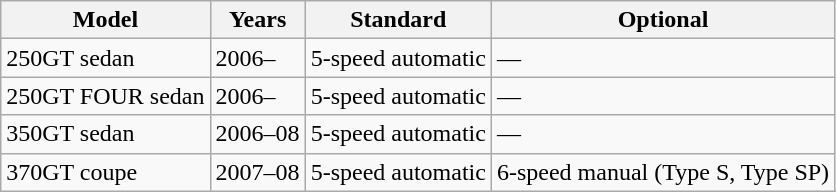<table class="wikitable">
<tr>
<th>Model</th>
<th>Years</th>
<th>Standard</th>
<th>Optional</th>
</tr>
<tr>
<td>250GT sedan</td>
<td>2006–</td>
<td>5-speed automatic</td>
<td>—</td>
</tr>
<tr>
<td>250GT FOUR sedan</td>
<td>2006–</td>
<td>5-speed automatic</td>
<td>—</td>
</tr>
<tr>
<td>350GT sedan</td>
<td>2006–08</td>
<td>5-speed automatic</td>
<td>—</td>
</tr>
<tr>
<td>370GT coupe</td>
<td>2007–08</td>
<td>5-speed automatic</td>
<td>6-speed manual (Type S, Type SP)</td>
</tr>
</table>
